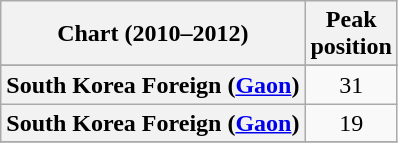<table class="wikitable sortable plainrowheaders" style="text-align:center">
<tr>
<th scope="col">Chart (2010–2012)</th>
<th scope="col">Peak<br>position</th>
</tr>
<tr>
</tr>
<tr>
<th scope="row">South Korea Foreign (<a href='#'>Gaon</a>)</th>
<td>31</td>
</tr>
<tr>
<th scope="row">South Korea Foreign (<a href='#'>Gaon</a>)<br><em></em></th>
<td>19</td>
</tr>
<tr>
</tr>
</table>
